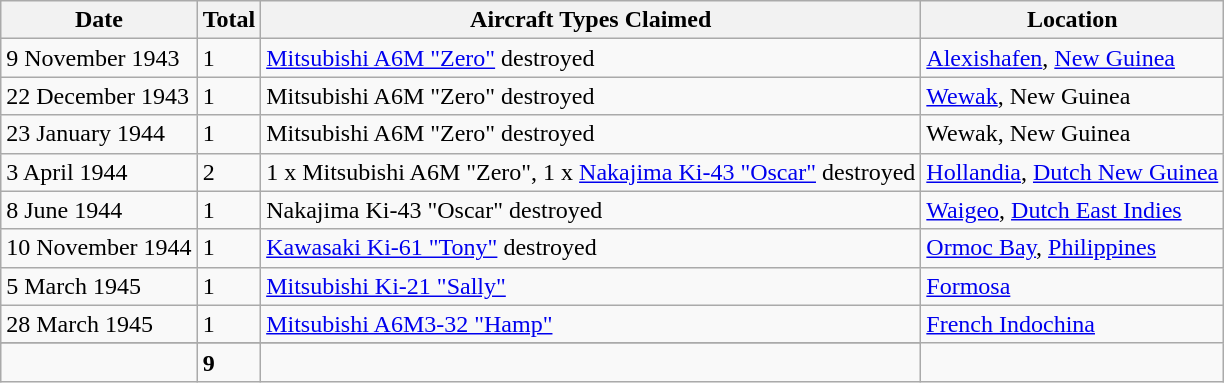<table class="wikitable">
<tr>
<th>Date</th>
<th>Total</th>
<th>Aircraft Types Claimed</th>
<th>Location</th>
</tr>
<tr>
<td>9 November 1943</td>
<td>1</td>
<td><a href='#'>Mitsubishi A6M "Zero"</a> destroyed</td>
<td><a href='#'>Alexishafen</a>, <a href='#'>New Guinea</a></td>
</tr>
<tr>
<td>22 December 1943</td>
<td>1</td>
<td>Mitsubishi A6M "Zero" destroyed</td>
<td><a href='#'>Wewak</a>, New Guinea</td>
</tr>
<tr>
<td>23 January 1944</td>
<td>1</td>
<td>Mitsubishi A6M "Zero" destroyed</td>
<td>Wewak, New Guinea</td>
</tr>
<tr ,>
<td>3 April 1944</td>
<td>2</td>
<td>1 x Mitsubishi A6M "Zero", 1 x <a href='#'>Nakajima Ki-43 "Oscar"</a> destroyed</td>
<td><a href='#'>Hollandia</a>, <a href='#'>Dutch New Guinea</a></td>
</tr>
<tr>
<td>8 June 1944</td>
<td>1</td>
<td>Nakajima Ki-43 "Oscar" destroyed</td>
<td><a href='#'>Waigeo</a>, <a href='#'>Dutch East Indies</a></td>
</tr>
<tr>
<td>10 November 1944</td>
<td>1</td>
<td><a href='#'>Kawasaki Ki-61 "Tony"</a> destroyed</td>
<td><a href='#'>Ormoc Bay</a>, <a href='#'>Philippines</a></td>
</tr>
<tr>
<td>5 March 1945</td>
<td>1</td>
<td><a href='#'>Mitsubishi Ki-21 "Sally"</a></td>
<td><a href='#'>Formosa</a></td>
</tr>
<tr>
<td>28 March 1945</td>
<td>1</td>
<td><a href='#'>Mitsubishi A6M3-32 "Hamp"</a></td>
<td><a href='#'>French Indochina</a></td>
</tr>
<tr>
</tr>
<tr |->
<td></td>
<td><strong>9</strong></td>
<td></td>
</tr>
</table>
